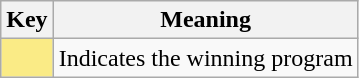<table class="wikitable">
<tr>
<th scope="col" width=%>Key</th>
<th scope="col" width=%>Meaning</th>
</tr>
<tr>
<td style="background:#FAEB86"></td>
<td>Indicates the winning program</td>
</tr>
</table>
